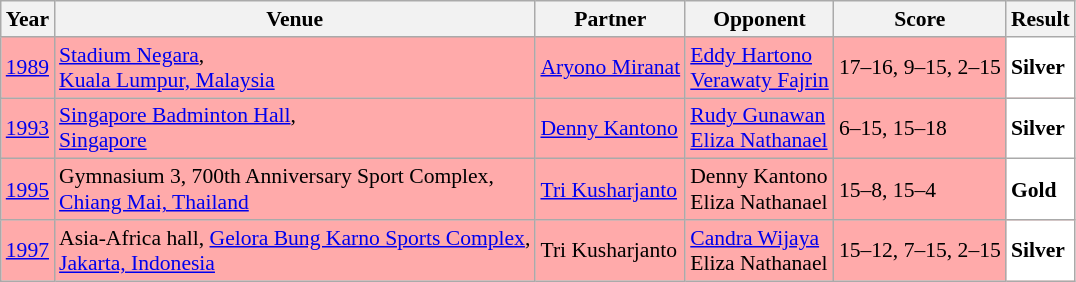<table class="sortable wikitable" style="font-size: 90%;">
<tr>
<th>Year</th>
<th>Venue</th>
<th>Partner</th>
<th>Opponent</th>
<th>Score</th>
<th>Result</th>
</tr>
<tr style="background:#FFAAAA">
<td align="center"><a href='#'>1989</a></td>
<td align="left"><a href='#'>Stadium Negara</a>,<br><a href='#'>Kuala Lumpur, Malaysia</a></td>
<td align="left"> <a href='#'>Aryono Miranat</a></td>
<td align="left"> <a href='#'>Eddy Hartono</a> <br>  <a href='#'>Verawaty Fajrin</a></td>
<td align="left">17–16, 9–15, 2–15</td>
<td style="text-align:left; background:white"> <strong>Silver</strong></td>
</tr>
<tr style="background:#FFAAAA">
<td align="center"><a href='#'>1993</a></td>
<td align="left"><a href='#'>Singapore Badminton Hall</a>,<br><a href='#'>Singapore</a></td>
<td align="left"> <a href='#'>Denny Kantono</a></td>
<td align="left"> <a href='#'>Rudy Gunawan</a> <br>  <a href='#'>Eliza Nathanael</a></td>
<td align="left">6–15, 15–18</td>
<td style="text-align:left; background:white"> <strong>Silver</strong></td>
</tr>
<tr style="background:#FFAAAA">
<td align="center"><a href='#'>1995</a></td>
<td align="left">Gymnasium 3, 700th Anniversary Sport Complex,<br><a href='#'>Chiang Mai, Thailand</a></td>
<td align="left"> <a href='#'>Tri Kusharjanto</a></td>
<td align="left"> Denny Kantono <br>  Eliza Nathanael</td>
<td align="left">15–8, 15–4</td>
<td style="text-align:left; background:white"> <strong>Gold</strong></td>
</tr>
<tr style="background:#FFAAAA">
<td align="center"><a href='#'>1997</a></td>
<td align="left">Asia-Africa hall, <a href='#'>Gelora Bung Karno Sports Complex</a>,<br><a href='#'>Jakarta, Indonesia</a></td>
<td align="left"> Tri Kusharjanto</td>
<td align="left"> <a href='#'>Candra Wijaya</a> <br>  Eliza Nathanael</td>
<td align="left">15–12, 7–15, 2–15</td>
<td style="text-align:left; background:white"> <strong>Silver</strong></td>
</tr>
</table>
